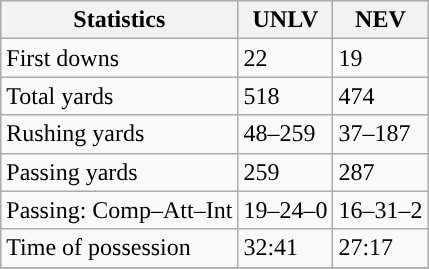<table class="wikitable" style="float: left;">
<tr>
<th>Statistics</th>
<th>UNLV</th>
<th>NEV</th>
</tr>
<tr>
<td>First downs</td>
<td>22</td>
<td>19</td>
</tr>
<tr>
<td>Total yards</td>
<td>518</td>
<td>474</td>
</tr>
<tr>
<td>Rushing yards</td>
<td>48–259</td>
<td>37–187</td>
</tr>
<tr>
<td>Passing yards</td>
<td>259</td>
<td>287</td>
</tr>
<tr>
<td>Passing: Comp–Att–Int</td>
<td>19–24–0</td>
<td>16–31–2</td>
</tr>
<tr>
<td>Time of possession</td>
<td>32:41</td>
<td>27:17</td>
</tr>
<tr>
</tr>
</table>
